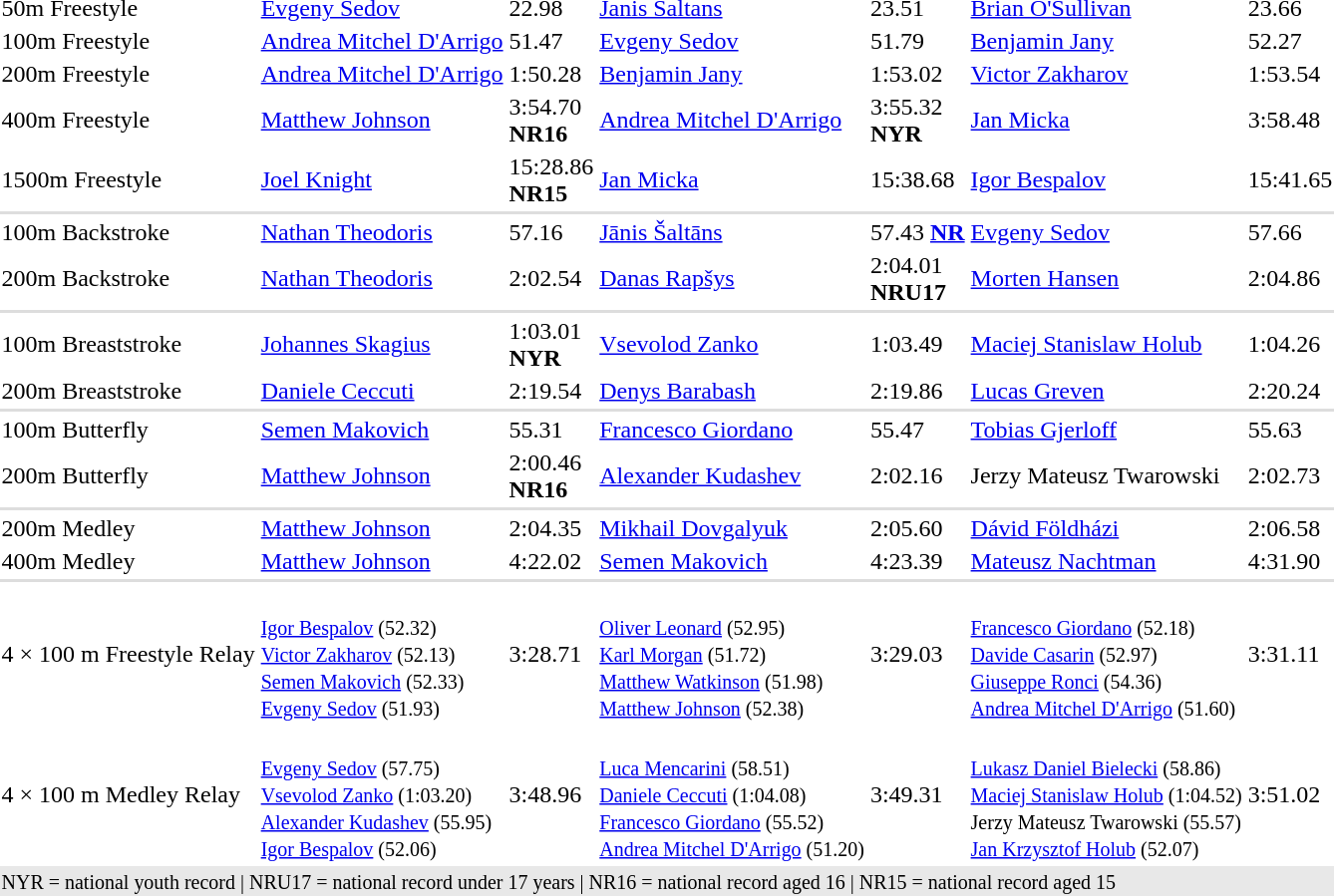<table>
<tr>
<td>50m Freestyle</td>
<td><a href='#'>Evgeny Sedov</a> <br> </td>
<td>22.98</td>
<td><a href='#'>Janis Saltans</a> <br> </td>
<td>23.51</td>
<td><a href='#'>Brian O'Sullivan</a> <br> </td>
<td>23.66</td>
</tr>
<tr>
<td>100m Freestyle</td>
<td><a href='#'>Andrea Mitchel D'Arrigo</a><br> </td>
<td>51.47</td>
<td><a href='#'>Evgeny Sedov</a><br> </td>
<td>51.79</td>
<td><a href='#'>Benjamin Jany</a><br> </td>
<td>52.27</td>
</tr>
<tr>
<td>200m Freestyle</td>
<td><a href='#'>Andrea Mitchel D'Arrigo</a><br> </td>
<td>1:50.28</td>
<td><a href='#'>Benjamin Jany</a><br> </td>
<td>1:53.02</td>
<td><a href='#'>Victor Zakharov</a><br> </td>
<td>1:53.54</td>
</tr>
<tr>
<td>400m Freestyle</td>
<td><a href='#'>Matthew Johnson</a><br> </td>
<td>3:54.70 <br><strong>NR16</strong></td>
<td><a href='#'>Andrea Mitchel D'Arrigo</a><br> </td>
<td>3:55.32 <br> <strong>NYR</strong></td>
<td><a href='#'>Jan Micka</a><br> </td>
<td>3:58.48</td>
</tr>
<tr>
<td>1500m Freestyle</td>
<td><a href='#'>Joel Knight</a> <br> </td>
<td>15:28.86<br><strong>NR15</strong></td>
<td><a href='#'>Jan Micka</a> <br> </td>
<td>15:38.68</td>
<td><a href='#'>Igor Bespalov</a> <br> </td>
<td>15:41.65</td>
</tr>
<tr bgcolor=#DDDDDD>
<td colspan=7></td>
</tr>
<tr>
<td>100m Backstroke</td>
<td><a href='#'>Nathan Theodoris</a><br> </td>
<td>57.16</td>
<td><a href='#'>Jānis Šaltāns</a><br> </td>
<td>57.43 <strong><a href='#'>NR</a></strong></td>
<td><a href='#'>Evgeny Sedov</a><br> </td>
<td>57.66</td>
</tr>
<tr>
<td>200m Backstroke</td>
<td><a href='#'>Nathan Theodoris</a><br> </td>
<td>2:02.54</td>
<td><a href='#'>Danas Rapšys</a><br> </td>
<td>2:04.01 <br> <strong>NRU17</strong></td>
<td><a href='#'>Morten Hansen</a><br> </td>
<td>2:04.86</td>
</tr>
<tr bgcolor=#DDDDDD>
<td colspan=7></td>
</tr>
<tr>
<td>100m Breaststroke</td>
<td><a href='#'>Johannes Skagius</a> <br> </td>
<td>1:03.01<br> <strong>NYR</strong></td>
<td><a href='#'>Vsevolod Zanko</a> <br> </td>
<td>1:03.49</td>
<td><a href='#'>Maciej Stanislaw Holub</a> <br> </td>
<td>1:04.26</td>
</tr>
<tr>
<td>200m Breaststroke</td>
<td><a href='#'>Daniele Ceccuti</a><br> </td>
<td>2:19.54</td>
<td><a href='#'>Denys Barabash</a><br> </td>
<td>2:19.86</td>
<td><a href='#'>Lucas Greven</a><br> </td>
<td>2:20.24</td>
</tr>
<tr bgcolor=#DDDDDD>
<td colspan=7></td>
</tr>
<tr>
<td>100m Butterfly</td>
<td><a href='#'>Semen Makovich</a><br> </td>
<td>55.31</td>
<td><a href='#'>Francesco Giordano</a><br> </td>
<td>55.47</td>
<td><a href='#'>Tobias Gjerloff</a><br> </td>
<td>55.63</td>
</tr>
<tr>
<td>200m Butterfly</td>
<td><a href='#'>Matthew Johnson</a> <br> </td>
<td>2:00.46<br><strong>NR16</strong></td>
<td><a href='#'>Alexander Kudashev</a> <br> </td>
<td>2:02.16</td>
<td>Jerzy Mateusz Twarowski <br> </td>
<td>2:02.73</td>
</tr>
<tr bgcolor=#DDDDDD>
<td colspan=7></td>
</tr>
<tr>
<td>200m Medley</td>
<td><a href='#'>Matthew Johnson</a><br> </td>
<td>2:04.35</td>
<td><a href='#'>Mikhail Dovgalyuk</a><br> </td>
<td>2:05.60</td>
<td><a href='#'>Dávid Földházi</a><br> </td>
<td>2:06.58</td>
</tr>
<tr>
<td>400m Medley</td>
<td><a href='#'>Matthew Johnson</a><br> </td>
<td>4:22.02</td>
<td><a href='#'>Semen Makovich</a><br> </td>
<td>4:23.39</td>
<td><a href='#'>Mateusz Nachtman</a><br> </td>
<td>4:31.90</td>
</tr>
<tr bgcolor=#DDDDDD>
<td colspan=7></td>
</tr>
<tr>
<td>4 × 100 m Freestyle Relay</td>
<td> <br><small> <a href='#'>Igor Bespalov</a> (52.32)<br><a href='#'>Victor Zakharov</a> (52.13) <br> <a href='#'>Semen Makovich</a> (52.33)<br><a href='#'>Evgeny Sedov</a> (51.93)</small></td>
<td>3:28.71</td>
<td> <br><small> <a href='#'>Oliver Leonard</a> (52.95)<br><a href='#'>Karl Morgan</a> (51.72)<br> <a href='#'>Matthew Watkinson</a> (51.98)<br><a href='#'>Matthew Johnson</a> (52.38)</small></td>
<td>3:29.03</td>
<td> <br><small> <a href='#'>Francesco Giordano</a> (52.18)<br><a href='#'>Davide Casarin</a> (52.97)<br> <a href='#'>Giuseppe Ronci</a> (54.36)<br><a href='#'>Andrea Mitchel D'Arrigo</a> (51.60)</small></td>
<td>3:31.11</td>
</tr>
<tr>
<td>4 × 100 m Medley Relay</td>
<td> <br><small> <a href='#'>Evgeny Sedov</a> (57.75)<br><a href='#'>Vsevolod Zanko</a> (1:03.20) <br> <a href='#'>Alexander Kudashev</a> (55.95)<br><a href='#'>Igor Bespalov</a> (52.06)</small></td>
<td>3:48.96</td>
<td> <br><small> <a href='#'>Luca Mencarini</a> (58.51)<br><a href='#'>Daniele Ceccuti</a> (1:04.08)<br> <a href='#'>Francesco Giordano</a> (55.52)<br><a href='#'>Andrea Mitchel D'Arrigo</a> (51.20)</small></td>
<td>3:49.31</td>
<td> <br><small> <a href='#'>Lukasz Daniel Bielecki</a> (58.86)<br><a href='#'>Maciej Stanislaw Holub</a> (1:04.52)<br> Jerzy Mateusz Twarowski (55.57)<br><a href='#'>Jan Krzysztof Holub</a> (52.07)</small></td>
<td>3:51.02</td>
</tr>
<tr bgcolor= e8e8e8>
<td colspan=7><small> NYR = national youth record  |  NRU17 = national record under 17 years  |  NR16 = national record aged 16  |  NR15 = national record aged 15</small></td>
</tr>
</table>
